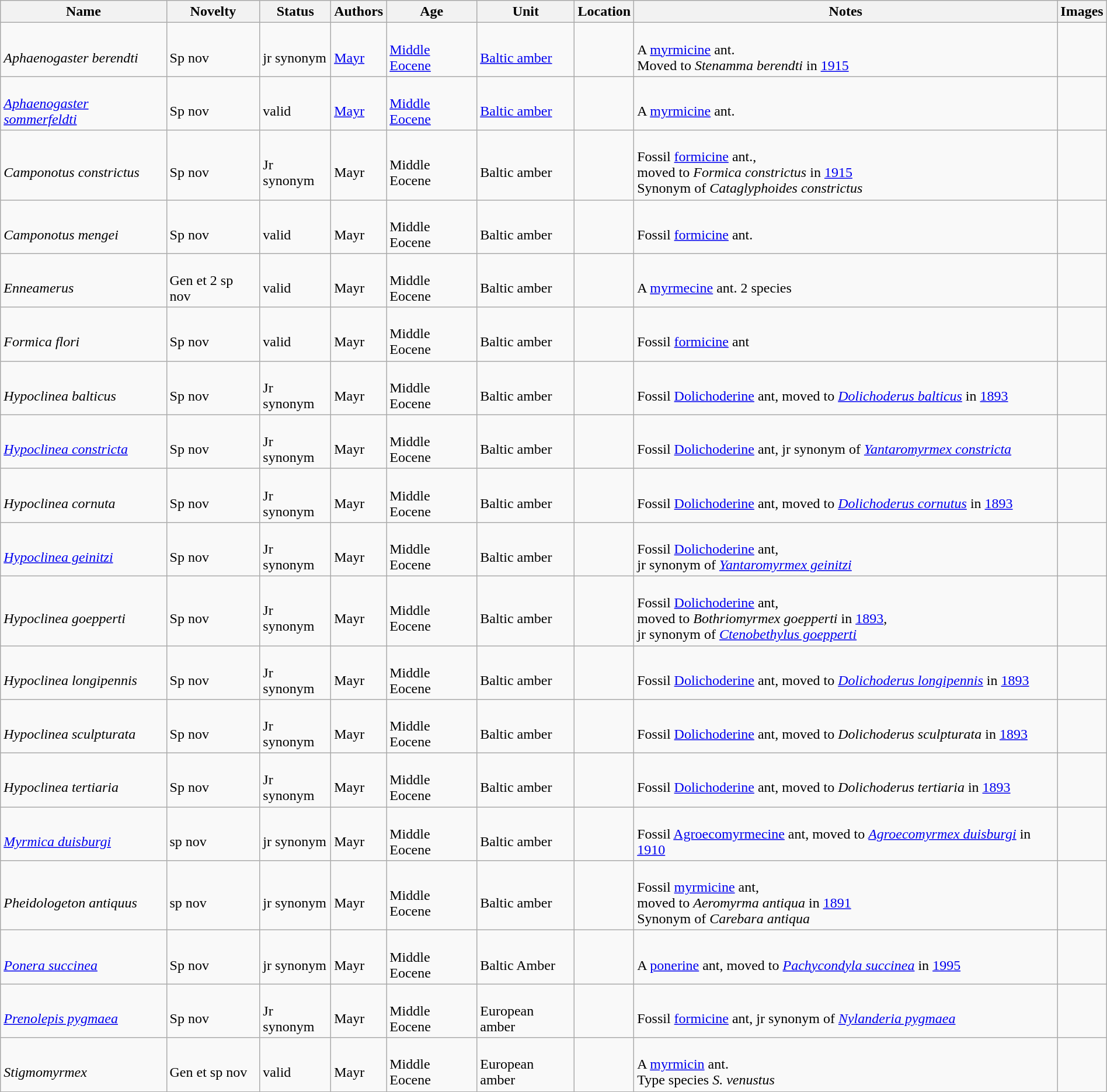<table class="wikitable sortable" align="center" width="100%">
<tr>
<th>Name</th>
<th>Novelty</th>
<th>Status</th>
<th>Authors</th>
<th>Age</th>
<th>Unit</th>
<th>Location</th>
<th>Notes</th>
<th>Images</th>
</tr>
<tr>
<td><br><em>Aphaenogaster berendti</em></td>
<td><br>Sp nov</td>
<td><br>jr synonym</td>
<td><br><a href='#'>Mayr</a></td>
<td><br><a href='#'>Middle Eocene</a></td>
<td><br><a href='#'>Baltic amber</a></td>
<td><br></td>
<td><br>A <a href='#'>myrmicine</a> ant.<br> Moved to <em>Stenamma berendti</em> in <a href='#'>1915</a></td>
<td><br></td>
</tr>
<tr>
<td><br><em><a href='#'>Aphaenogaster sommerfeldti</a></em></td>
<td><br>Sp nov</td>
<td><br>valid</td>
<td><br><a href='#'>Mayr</a></td>
<td><br><a href='#'>Middle Eocene</a></td>
<td><br><a href='#'>Baltic amber</a></td>
<td><br></td>
<td><br>A <a href='#'>myrmicine</a> ant.</td>
<td><br></td>
</tr>
<tr>
<td><br><em>Camponotus constrictus</em></td>
<td><br>Sp nov</td>
<td><br>Jr synonym</td>
<td><br>Mayr</td>
<td><br>Middle Eocene</td>
<td><br>Baltic amber</td>
<td><br></td>
<td><br>Fossil <a href='#'>formicine</a> ant.,<br> moved to <em>Formica constrictus</em> in <a href='#'>1915</a><br> Synonym of <em>Cataglyphoides constrictus</em></td>
<td><br></td>
</tr>
<tr>
<td><br><em>Camponotus mengei</em></td>
<td><br>Sp nov</td>
<td><br>valid</td>
<td><br>Mayr</td>
<td><br>Middle Eocene</td>
<td><br>Baltic amber</td>
<td><br></td>
<td><br>Fossil <a href='#'>formicine</a> ant.</td>
<td><br></td>
</tr>
<tr>
<td><br><em>Enneamerus</em></td>
<td><br>Gen et 2 sp nov</td>
<td><br>valid</td>
<td><br>Mayr</td>
<td><br>Middle Eocene</td>
<td><br>Baltic amber</td>
<td><br></td>
<td><br>A <a href='#'>myrmecine</a> ant. 2 species</td>
<td><br></td>
</tr>
<tr>
<td><br><em>Formica flori</em></td>
<td><br>Sp nov</td>
<td><br>valid</td>
<td><br>Mayr</td>
<td><br>Middle Eocene</td>
<td><br>Baltic amber</td>
<td><br></td>
<td><br>Fossil <a href='#'>formicine</a> ant</td>
<td><br></td>
</tr>
<tr>
<td><br><em>Hypoclinea balticus</em></td>
<td><br>Sp nov</td>
<td><br>Jr synonym</td>
<td><br>Mayr</td>
<td><br>Middle Eocene</td>
<td><br>Baltic amber</td>
<td><br></td>
<td><br>Fossil <a href='#'>Dolichoderine</a> ant, moved to <em><a href='#'>Dolichoderus balticus</a></em> in <a href='#'>1893</a></td>
<td><br></td>
</tr>
<tr>
<td><br><em><a href='#'>Hypoclinea constricta</a></em></td>
<td><br>Sp nov</td>
<td><br>Jr synonym</td>
<td><br>Mayr</td>
<td><br>Middle Eocene</td>
<td><br>Baltic amber</td>
<td><br></td>
<td><br>Fossil <a href='#'>Dolichoderine</a> ant, jr synonym of <em><a href='#'>Yantaromyrmex constricta</a></em></td>
<td><br></td>
</tr>
<tr>
<td><br><em>Hypoclinea cornuta</em></td>
<td><br>Sp nov</td>
<td><br>Jr synonym</td>
<td><br>Mayr</td>
<td><br>Middle Eocene</td>
<td><br>Baltic amber</td>
<td><br></td>
<td><br>Fossil <a href='#'>Dolichoderine</a> ant, moved to <em><a href='#'>Dolichoderus cornutus</a></em> in <a href='#'>1893</a></td>
<td><br></td>
</tr>
<tr>
<td><br><em><a href='#'>Hypoclinea geinitzi</a></em></td>
<td><br>Sp nov</td>
<td><br>Jr synonym</td>
<td><br>Mayr</td>
<td><br>Middle Eocene</td>
<td><br>Baltic amber</td>
<td><br></td>
<td><br>Fossil <a href='#'>Dolichoderine</a> ant,<br> jr synonym of <em><a href='#'>Yantaromyrmex geinitzi</a></em></td>
<td><br></td>
</tr>
<tr>
<td><br><em>Hypoclinea goepperti</em></td>
<td><br>Sp nov</td>
<td><br>Jr synonym</td>
<td><br>Mayr</td>
<td><br>Middle Eocene</td>
<td><br>Baltic amber</td>
<td><br></td>
<td><br>Fossil <a href='#'>Dolichoderine</a> ant,<br> moved to <em>Bothriomyrmex goepperti</em> in <a href='#'>1893</a>,<br> jr synonym of <em><a href='#'>Ctenobethylus goepperti</a></em></td>
<td><br></td>
</tr>
<tr>
<td><br><em>Hypoclinea longipennis</em></td>
<td><br>Sp nov</td>
<td><br>Jr synonym</td>
<td><br>Mayr</td>
<td><br>Middle Eocene</td>
<td><br>Baltic amber</td>
<td><br></td>
<td><br>Fossil <a href='#'>Dolichoderine</a> ant, moved to <em><a href='#'>Dolichoderus longipennis</a></em> in <a href='#'>1893</a></td>
<td><br></td>
</tr>
<tr>
<td><br><em>Hypoclinea sculpturata</em></td>
<td><br>Sp nov</td>
<td><br>Jr synonym</td>
<td><br>Mayr</td>
<td><br>Middle Eocene</td>
<td><br>Baltic amber</td>
<td><br></td>
<td><br>Fossil <a href='#'>Dolichoderine</a> ant, moved to <em>Dolichoderus sculpturata</em> in <a href='#'>1893</a></td>
<td><br></td>
</tr>
<tr>
<td><br><em>Hypoclinea tertiaria</em></td>
<td><br>Sp nov</td>
<td><br>Jr synonym</td>
<td><br>Mayr</td>
<td><br>Middle Eocene</td>
<td><br>Baltic amber</td>
<td><br></td>
<td><br>Fossil <a href='#'>Dolichoderine</a> ant, moved to <em>Dolichoderus tertiaria</em> in <a href='#'>1893</a></td>
<td><br></td>
</tr>
<tr>
<td><br><em><a href='#'>Myrmica duisburgi</a></em></td>
<td><br>sp nov</td>
<td><br>jr synonym</td>
<td><br>Mayr</td>
<td><br>Middle Eocene</td>
<td><br>Baltic amber</td>
<td><br></td>
<td><br>Fossil <a href='#'>Agroecomyrmecine</a> ant, moved to <em><a href='#'>Agroecomyrmex duisburgi</a></em> in <a href='#'>1910</a></td>
<td><br></td>
</tr>
<tr>
<td><br><em>Pheidologeton antiquus</em></td>
<td><br>sp nov</td>
<td><br>jr synonym</td>
<td><br>Mayr</td>
<td><br>Middle Eocene</td>
<td><br>Baltic amber</td>
<td><br></td>
<td><br>Fossil <a href='#'>myrmicine</a> ant,<br> moved to <em>Aeromyrma antiqua</em> in <a href='#'>1891</a><br> Synonym of <em>Carebara antiqua</em></td>
<td><br></td>
</tr>
<tr>
<td><br><em><a href='#'>Ponera succinea</a></em></td>
<td><br>Sp nov</td>
<td><br>jr synonym</td>
<td><br>Mayr</td>
<td><br>Middle Eocene</td>
<td><br>Baltic Amber</td>
<td><br></td>
<td><br>A <a href='#'>ponerine</a> ant, moved to <em><a href='#'>Pachycondyla succinea</a></em> in <a href='#'>1995</a></td>
<td><br></td>
</tr>
<tr>
<td><br><em><a href='#'>Prenolepis pygmaea</a></em></td>
<td><br>Sp nov</td>
<td><br>Jr synonym</td>
<td><br>Mayr</td>
<td><br>Middle Eocene</td>
<td><br>European amber</td>
<td><br></td>
<td><br>Fossil <a href='#'>formicine</a> ant, jr synonym of <em><a href='#'>Nylanderia pygmaea</a></em></td>
<td><br></td>
</tr>
<tr>
<td><br><em>Stigmomyrmex</em></td>
<td><br>Gen et sp nov</td>
<td><br>valid</td>
<td><br>Mayr</td>
<td><br>Middle Eocene</td>
<td><br>European amber</td>
<td><br></td>
<td><br>A <a href='#'>myrmicin</a> ant.<br> Type species <em>S. venustus</em></td>
<td><br></td>
</tr>
<tr>
</tr>
</table>
